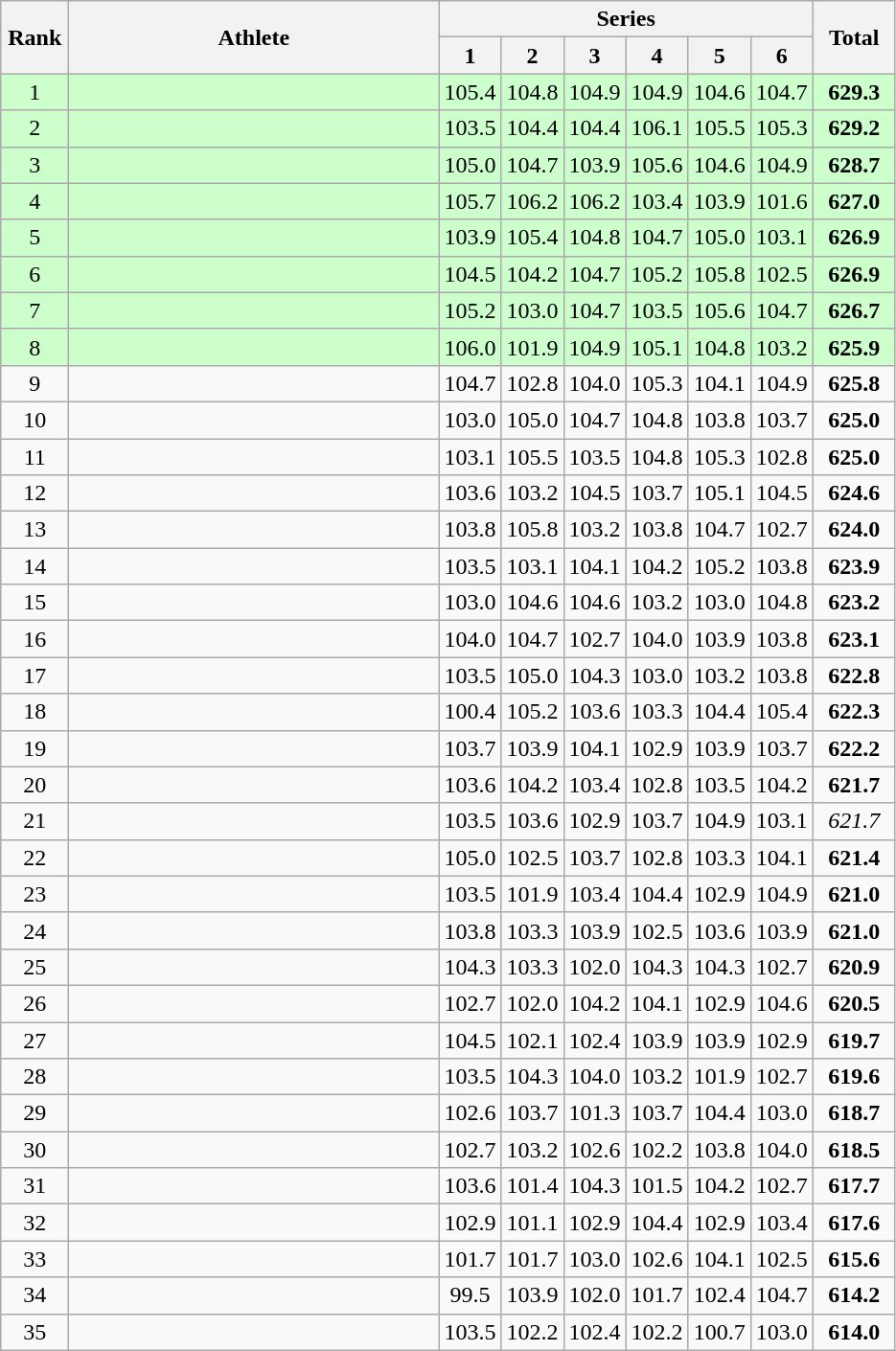<table class="wikitable" style="text-align:center">
<tr>
<th rowspan=2 width=40>Rank</th>
<th rowspan=2 width=250>Athlete</th>
<th colspan=6>Series</th>
<th rowspan=2 width=50>Total</th>
</tr>
<tr>
<th width=30>1</th>
<th width=30>2</th>
<th width=30>3</th>
<th width=30>4</th>
<th width=30>5</th>
<th width=30>6</th>
</tr>
<tr bgcolor=ccffcc>
<td>1</td>
<td align=left></td>
<td>105.4</td>
<td>104.8</td>
<td>104.9</td>
<td>104.9</td>
<td>104.6</td>
<td>104.7</td>
<td><strong>629.3</strong></td>
</tr>
<tr bgcolor=ccffcc>
<td>2</td>
<td align=left></td>
<td>103.5</td>
<td>104.4</td>
<td>104.4</td>
<td>106.1</td>
<td>105.5</td>
<td>105.3</td>
<td><strong>629.2</strong></td>
</tr>
<tr bgcolor=ccffcc>
<td>3</td>
<td align=left></td>
<td>105.0</td>
<td>104.7</td>
<td>103.9</td>
<td>105.6</td>
<td>104.6</td>
<td>104.9</td>
<td><strong>628.7</strong></td>
</tr>
<tr bgcolor=ccffcc>
<td>4</td>
<td align=left></td>
<td>105.7</td>
<td>106.2</td>
<td>106.2</td>
<td>103.4</td>
<td>103.9</td>
<td>101.6</td>
<td><strong>627.0</strong></td>
</tr>
<tr bgcolor=ccffcc>
<td>5</td>
<td align=left></td>
<td>103.9</td>
<td>105.4</td>
<td>104.8</td>
<td>104.7</td>
<td>105.0</td>
<td>103.1</td>
<td><strong>626.9</strong></td>
</tr>
<tr bgcolor=ccffcc>
<td>6</td>
<td align=left></td>
<td>104.5</td>
<td>104.2</td>
<td>104.7</td>
<td>105.2</td>
<td>105.8</td>
<td>102.5</td>
<td><strong>626.9</strong></td>
</tr>
<tr bgcolor=ccffcc>
<td>7</td>
<td align=left></td>
<td>105.2</td>
<td>103.0</td>
<td>104.7</td>
<td>103.5</td>
<td>105.6</td>
<td>104.7</td>
<td><strong>626.7</strong></td>
</tr>
<tr bgcolor=ccffcc>
<td>8</td>
<td align=left></td>
<td>106.0</td>
<td>101.9</td>
<td>104.9</td>
<td>105.1</td>
<td>104.8</td>
<td>103.2</td>
<td><strong>625.9</strong></td>
</tr>
<tr>
<td>9</td>
<td align=left></td>
<td>104.7</td>
<td>102.8</td>
<td>104.0</td>
<td>105.3</td>
<td>104.1</td>
<td>104.9</td>
<td><strong>625.8</strong></td>
</tr>
<tr>
<td>10</td>
<td align=left></td>
<td>103.0</td>
<td>105.0</td>
<td>104.7</td>
<td>104.8</td>
<td>103.8</td>
<td>103.7</td>
<td><strong>625.0</strong></td>
</tr>
<tr>
<td>11</td>
<td align=left></td>
<td>103.1</td>
<td>105.5</td>
<td>103.5</td>
<td>104.8</td>
<td>105.3</td>
<td>102.8</td>
<td><strong>625.0</strong></td>
</tr>
<tr>
<td>12</td>
<td align=left></td>
<td>103.6</td>
<td>103.2</td>
<td>104.5</td>
<td>103.7</td>
<td>105.1</td>
<td>104.5</td>
<td><strong>624.6</strong></td>
</tr>
<tr>
<td>13</td>
<td align=left></td>
<td>103.8</td>
<td>105.8</td>
<td>103.2</td>
<td>103.8</td>
<td>104.7</td>
<td>102.7</td>
<td><strong>624.0</strong></td>
</tr>
<tr>
<td>14</td>
<td align=left></td>
<td>103.5</td>
<td>103.1</td>
<td>104.1</td>
<td>104.2</td>
<td>105.2</td>
<td>103.8</td>
<td><strong>623.9</strong></td>
</tr>
<tr>
<td>15</td>
<td align=left></td>
<td>103.0</td>
<td>104.6</td>
<td>104.6</td>
<td>103.2</td>
<td>103.0</td>
<td>104.8</td>
<td><strong>623.2</strong></td>
</tr>
<tr>
<td>16</td>
<td align=left></td>
<td>104.0</td>
<td>104.7</td>
<td>102.7</td>
<td>104.0</td>
<td>103.9</td>
<td>103.8</td>
<td><strong>623.1</strong></td>
</tr>
<tr>
<td>17</td>
<td align=left></td>
<td>103.5</td>
<td>105.0</td>
<td>104.3</td>
<td>103.0</td>
<td>103.2</td>
<td>103.8</td>
<td><strong>622.8</strong></td>
</tr>
<tr>
<td>18</td>
<td align=left></td>
<td>100.4</td>
<td>105.2</td>
<td>103.6</td>
<td>103.3</td>
<td>104.4</td>
<td>105.4</td>
<td><strong>622.3</strong></td>
</tr>
<tr>
<td>19</td>
<td align=left></td>
<td>103.7</td>
<td>103.9</td>
<td>104.1</td>
<td>102.9</td>
<td>103.9</td>
<td>103.7</td>
<td><strong>622.2</strong></td>
</tr>
<tr>
<td>20</td>
<td align=left></td>
<td>103.6</td>
<td>104.2</td>
<td>103.4</td>
<td>102.8</td>
<td>103.5</td>
<td>104.2</td>
<td><strong>621.7</strong></td>
</tr>
<tr>
<td>21</td>
<td align=left></td>
<td>103.5</td>
<td>103.6</td>
<td>102.9</td>
<td>103.7</td>
<td>104.9</td>
<td>103.1</td>
<td><em>621.7</em></td>
</tr>
<tr>
<td>22</td>
<td align=left></td>
<td>105.0</td>
<td>102.5</td>
<td>103.7</td>
<td>102.8</td>
<td>103.3</td>
<td>104.1</td>
<td><strong>621.4</strong></td>
</tr>
<tr>
<td>23</td>
<td align=left></td>
<td>103.5</td>
<td>101.9</td>
<td>103.4</td>
<td>104.4</td>
<td>102.9</td>
<td>104.9</td>
<td><strong>621.0</strong></td>
</tr>
<tr>
<td>24</td>
<td align=left></td>
<td>103.8</td>
<td>103.3</td>
<td>103.9</td>
<td>102.5</td>
<td>103.6</td>
<td>103.9</td>
<td><strong>621.0</strong></td>
</tr>
<tr>
<td>25</td>
<td align=left></td>
<td>104.3</td>
<td>103.3</td>
<td>102.0</td>
<td>104.3</td>
<td>104.3</td>
<td>102.7</td>
<td><strong>620.9</strong></td>
</tr>
<tr>
<td>26</td>
<td align=left></td>
<td>102.7</td>
<td>102.0</td>
<td>104.2</td>
<td>104.1</td>
<td>102.9</td>
<td>104.6</td>
<td><strong>620.5</strong></td>
</tr>
<tr>
<td>27</td>
<td align=left></td>
<td>104.5</td>
<td>102.1</td>
<td>102.4</td>
<td>103.9</td>
<td>103.9</td>
<td>102.9</td>
<td><strong>619.7</strong></td>
</tr>
<tr>
<td>28</td>
<td align=left></td>
<td>103.5</td>
<td>104.3</td>
<td>104.0</td>
<td>103.2</td>
<td>101.9</td>
<td>102.7</td>
<td><strong>619.6</strong></td>
</tr>
<tr>
<td>29</td>
<td align=left></td>
<td>102.6</td>
<td>103.7</td>
<td>101.3</td>
<td>103.7</td>
<td>104.4</td>
<td>103.0</td>
<td><strong>618.7</strong></td>
</tr>
<tr>
<td>30</td>
<td align=left></td>
<td>102.7</td>
<td>103.2</td>
<td>102.6</td>
<td>102.2</td>
<td>103.8</td>
<td>104.0</td>
<td><strong>618.5</strong></td>
</tr>
<tr>
<td>31</td>
<td align=left></td>
<td>103.6</td>
<td>101.4</td>
<td>104.3</td>
<td>101.5</td>
<td>104.2</td>
<td>102.7</td>
<td><strong>617.7</strong></td>
</tr>
<tr>
<td>32</td>
<td align=left></td>
<td>102.9</td>
<td>101.1</td>
<td>102.9</td>
<td>104.4</td>
<td>102.9</td>
<td>103.4</td>
<td><strong>617.6</strong></td>
</tr>
<tr>
<td>33</td>
<td align=left></td>
<td>101.7</td>
<td>101.7</td>
<td>103.0</td>
<td>102.6</td>
<td>104.1</td>
<td>102.5</td>
<td><strong>615.6</strong></td>
</tr>
<tr>
<td>34</td>
<td align=left></td>
<td>99.5</td>
<td>103.9</td>
<td>102.0</td>
<td>101.7</td>
<td>102.4</td>
<td>104.7</td>
<td><strong>614.2</strong></td>
</tr>
<tr>
<td>35</td>
<td align=left></td>
<td>103.5</td>
<td>102.2</td>
<td>102.4</td>
<td>102.2</td>
<td>100.7</td>
<td>103.0</td>
<td><strong>614.0</strong></td>
</tr>
</table>
